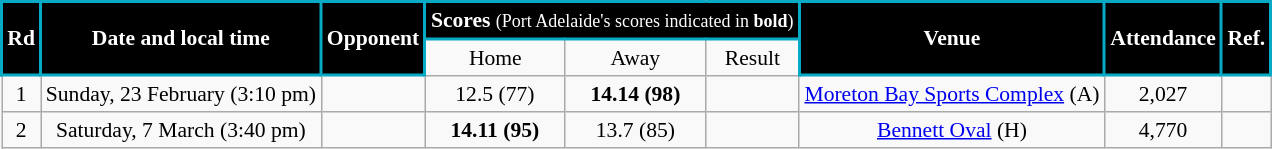<table class="wikitable" style="font-size:90%; text-align:center;">
<tr>
<td style="background:black; color:white; border: solid #06AAC5 2px" rowspan=2><strong>Rd</strong></td>
<td style="background:black; color:white; border: solid #06AAC5 2px" rowspan=2><strong>Date and local time</strong></td>
<td style="background:black; color:white; border: solid #06AAC5 2px" rowspan=2><strong>Opponent</strong></td>
<td style="background:black; color:white; border: solid #06AAC5 2px" colspan=3><strong>Scores</strong> <small>(Port Adelaide's scores indicated in <strong>bold</strong>)</small></td>
<td style="background:black; color:white; border: solid #06AAC5 2px" rowspan=2><strong>Venue</strong></td>
<td style="background:black; color:white; border: solid #06AAC5 2px" rowspan=2><strong>Attendance</strong></td>
<td style="background:black; color:white; border: solid #06AAC5 2px" rowspan=2><strong>Ref.</strong></td>
</tr>
<tr>
<td>Home</td>
<td>Away</td>
<td>Result</td>
</tr>
<tr>
<td>1</td>
<td>Sunday, 23 February (3:10 pm)</td>
<td></td>
<td>12.5 (77)</td>
<td><strong>14.14 (98)</strong></td>
<td></td>
<td><a href='#'>Moreton Bay Sports Complex</a> (A)</td>
<td>2,027</td>
<td></td>
</tr>
<tr>
<td>2</td>
<td>Saturday, 7 March (3:40 pm)</td>
<td></td>
<td><strong>14.11 (95)</strong></td>
<td>13.7 (85)</td>
<td></td>
<td><a href='#'>Bennett Oval</a> (H)</td>
<td>4,770</td>
<td></td>
</tr>
</table>
